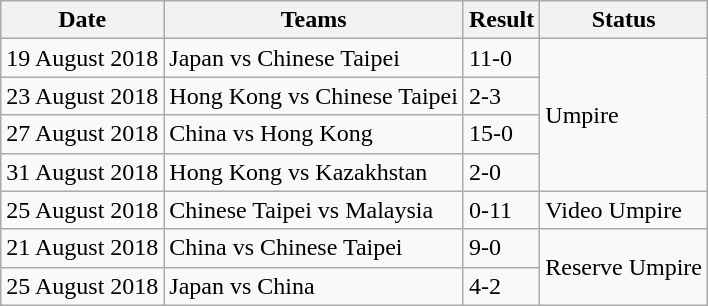<table class="wikitable">
<tr>
<th>Date</th>
<th>Teams</th>
<th>Result</th>
<th>Status</th>
</tr>
<tr>
<td>19 August 2018</td>
<td>Japan vs Chinese Taipei</td>
<td>11-0</td>
<td rowspan="4">Umpire</td>
</tr>
<tr>
<td>23 August 2018</td>
<td>Hong Kong vs Chinese Taipei</td>
<td>2-3</td>
</tr>
<tr>
<td>27 August 2018</td>
<td>China vs Hong Kong</td>
<td>15-0</td>
</tr>
<tr>
<td>31 August 2018</td>
<td>Hong Kong vs Kazakhstan</td>
<td>2-0</td>
</tr>
<tr>
<td>25 August 2018</td>
<td>Chinese Taipei vs Malaysia</td>
<td>0-11</td>
<td>Video Umpire</td>
</tr>
<tr>
<td>21 August 2018</td>
<td>China vs Chinese Taipei</td>
<td>9-0</td>
<td rowspan="2">Reserve Umpire</td>
</tr>
<tr>
<td>25 August 2018</td>
<td>Japan vs China</td>
<td>4-2</td>
</tr>
</table>
